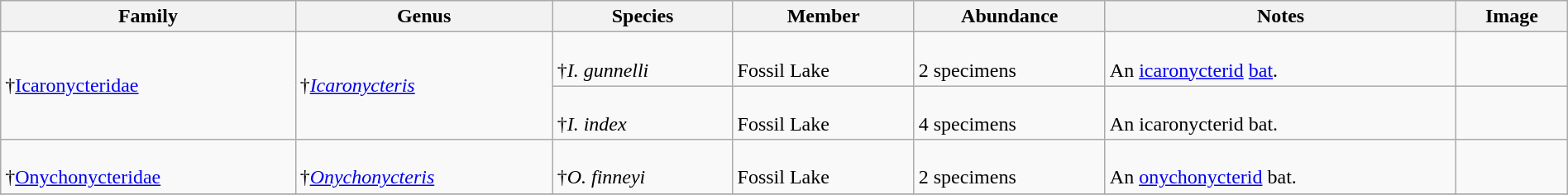<table class="wikitable" style="margin:auto;width:100%;">
<tr>
<th>Family</th>
<th>Genus</th>
<th>Species</th>
<th>Member</th>
<th>Abundance</th>
<th>Notes</th>
<th>Image</th>
</tr>
<tr>
<td rowspan=2>†<a href='#'>Icaronycteridae</a></td>
<td rowspan=2>†<em><a href='#'>Icaronycteris</a></em></td>
<td><br>†<em>I. gunnelli</em></td>
<td><br>Fossil Lake</td>
<td><br>2 specimens</td>
<td><br>An <a href='#'>icaronycterid</a> <a href='#'>bat</a>.</td>
<td><br></td>
</tr>
<tr>
<td><br>†<em>I. index</em></td>
<td><br>Fossil Lake</td>
<td><br>4 specimens</td>
<td><br>An icaronycterid bat.</td>
<td><br></td>
</tr>
<tr>
<td><br>†<a href='#'>Onychonycteridae</a></td>
<td><br>†<em><a href='#'>Onychonycteris</a></em></td>
<td><br>†<em>O. finneyi</em></td>
<td><br>Fossil Lake</td>
<td><br>2 specimens</td>
<td><br>An <a href='#'>onychonycterid</a> bat.</td>
<td><br></td>
</tr>
<tr>
</tr>
</table>
